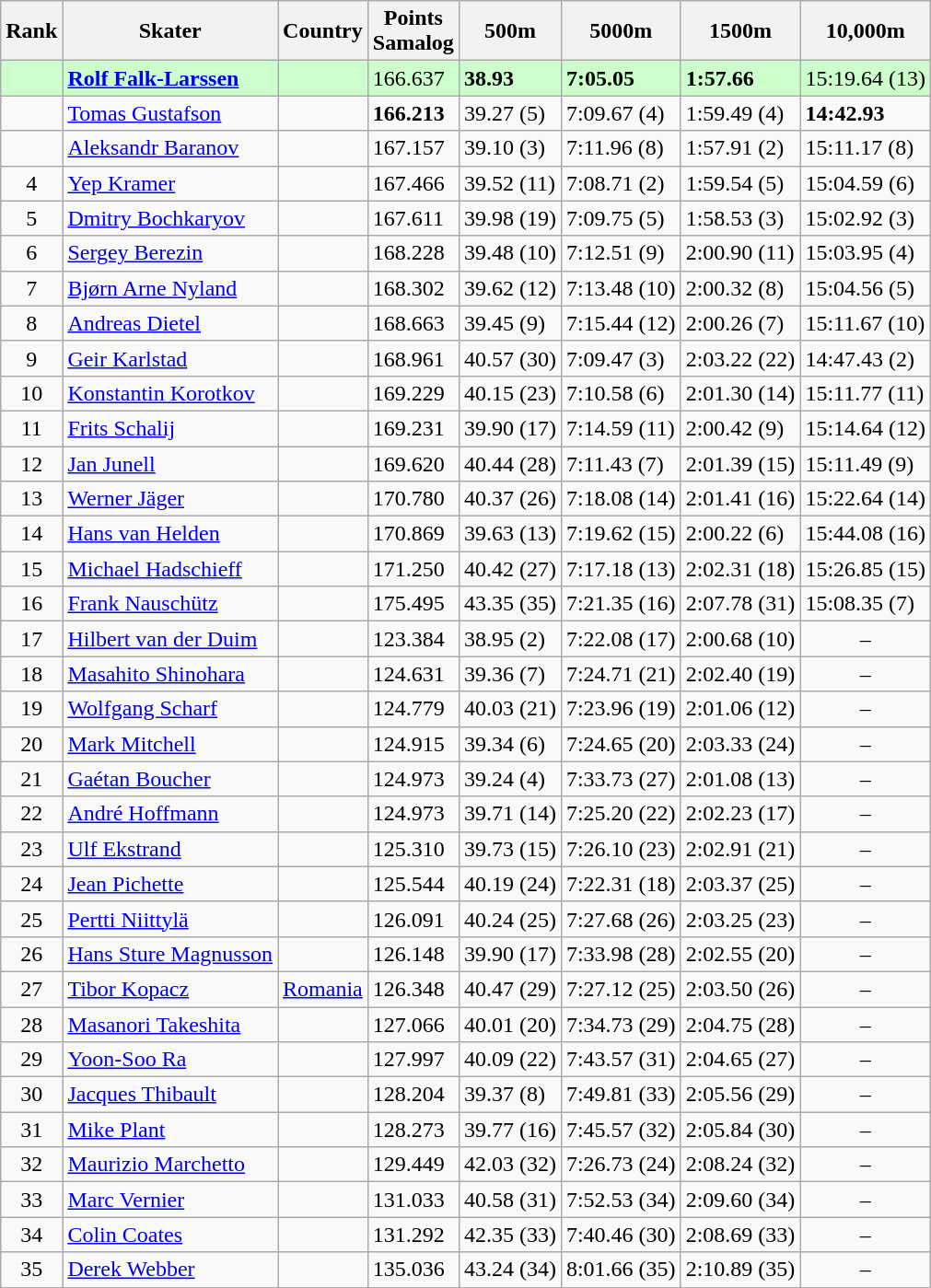<table class="wikitable sortable" style="text-align:left">
<tr>
<th>Rank</th>
<th>Skater</th>
<th>Country</th>
<th>Points <br> Samalog</th>
<th>500m</th>
<th>5000m</th>
<th>1500m</th>
<th>10,000m</th>
</tr>
<tr bgcolor=ccffcc>
<td style="text-align:center"></td>
<td><strong><a href='#'>Rolf Falk-Larssen</a></strong></td>
<td></td>
<td>166.637</td>
<td><strong>38.93</strong> </td>
<td><strong>7:05.05</strong> </td>
<td><strong>1:57.66</strong> </td>
<td>15:19.64 (13)</td>
</tr>
<tr>
<td style="text-align:center"></td>
<td><a href='#'>Tomas Gustafson</a></td>
<td></td>
<td><strong>166.213</strong></td>
<td>39.27 (5)</td>
<td>7:09.67 (4)</td>
<td>1:59.49 (4)</td>
<td><strong>14:42.93</strong> </td>
</tr>
<tr>
<td style="text-align:center"></td>
<td><a href='#'>Aleksandr Baranov</a></td>
<td></td>
<td>167.157</td>
<td>39.10 (3)</td>
<td>7:11.96 (8)</td>
<td>1:57.91 (2)</td>
<td>15:11.17 (8)</td>
</tr>
<tr>
<td style="text-align:center">4</td>
<td><a href='#'>Yep Kramer</a></td>
<td></td>
<td>167.466</td>
<td>39.52 (11)</td>
<td>7:08.71 (2)</td>
<td>1:59.54 (5)</td>
<td>15:04.59 (6)</td>
</tr>
<tr>
<td style="text-align:center">5</td>
<td><a href='#'>Dmitry Bochkaryov</a></td>
<td></td>
<td>167.611</td>
<td>39.98 (19)</td>
<td>7:09.75 (5)</td>
<td>1:58.53 (3)</td>
<td>15:02.92 (3)</td>
</tr>
<tr>
<td style="text-align:center">6</td>
<td><a href='#'>Sergey Berezin</a></td>
<td></td>
<td>168.228</td>
<td>39.48 (10)</td>
<td>7:12.51 (9)</td>
<td>2:00.90 (11)</td>
<td>15:03.95 (4)</td>
</tr>
<tr>
<td style="text-align:center">7</td>
<td><a href='#'>Bjørn Arne Nyland</a></td>
<td></td>
<td>168.302</td>
<td>39.62 (12)</td>
<td>7:13.48 (10)</td>
<td>2:00.32 (8)</td>
<td>15:04.56 (5)</td>
</tr>
<tr>
<td style="text-align:center">8</td>
<td><a href='#'>Andreas Dietel</a></td>
<td></td>
<td>168.663</td>
<td>39.45 (9)</td>
<td>7:15.44 (12)</td>
<td>2:00.26 (7)</td>
<td>15:11.67 (10)</td>
</tr>
<tr>
<td style="text-align:center">9</td>
<td><a href='#'>Geir Karlstad</a></td>
<td></td>
<td>168.961</td>
<td>40.57 (30)</td>
<td>7:09.47 (3)</td>
<td>2:03.22 (22)</td>
<td>14:47.43 (2)</td>
</tr>
<tr>
<td style="text-align:center">10</td>
<td><a href='#'>Konstantin Korotkov</a></td>
<td></td>
<td>169.229</td>
<td>40.15 (23)</td>
<td>7:10.58 (6)</td>
<td>2:01.30 (14)</td>
<td>15:11.77 (11)</td>
</tr>
<tr>
<td style="text-align:center">11</td>
<td><a href='#'>Frits Schalij</a></td>
<td></td>
<td>169.231</td>
<td>39.90 (17)</td>
<td>7:14.59 (11)</td>
<td>2:00.42 (9)</td>
<td>15:14.64 (12)</td>
</tr>
<tr>
<td style="text-align:center">12</td>
<td><a href='#'>Jan Junell</a></td>
<td></td>
<td>169.620</td>
<td>40.44 (28)</td>
<td>7:11.43 (7)</td>
<td>2:01.39 (15)</td>
<td>15:11.49 (9)</td>
</tr>
<tr>
<td style="text-align:center">13</td>
<td><a href='#'>Werner Jäger</a></td>
<td></td>
<td>170.780</td>
<td>40.37 (26)</td>
<td>7:18.08 (14)</td>
<td>2:01.41 (16)</td>
<td>15:22.64 (14)</td>
</tr>
<tr>
<td style="text-align:center">14</td>
<td><a href='#'>Hans van Helden</a></td>
<td></td>
<td>170.869</td>
<td>39.63 (13)</td>
<td>7:19.62 (15)</td>
<td>2:00.22 (6)</td>
<td>15:44.08 (16)</td>
</tr>
<tr>
<td style="text-align:center">15</td>
<td><a href='#'>Michael Hadschieff</a></td>
<td></td>
<td>171.250</td>
<td>40.42 (27)</td>
<td>7:17.18 (13)</td>
<td>2:02.31 (18)</td>
<td>15:26.85 (15)</td>
</tr>
<tr>
<td style="text-align:center">16</td>
<td><a href='#'>Frank Nauschütz</a></td>
<td></td>
<td>175.495</td>
<td>43.35 (35)</td>
<td>7:21.35 (16)</td>
<td>2:07.78 (31)</td>
<td>15:08.35 (7)</td>
</tr>
<tr>
<td style="text-align:center">17</td>
<td><a href='#'>Hilbert van der Duim</a></td>
<td></td>
<td>123.384</td>
<td>38.95 (2)</td>
<td>7:22.08 (17)</td>
<td>2:00.68 (10)</td>
<td style="text-align:center">–</td>
</tr>
<tr>
<td style="text-align:center">18</td>
<td><a href='#'>Masahito Shinohara</a></td>
<td></td>
<td>124.631</td>
<td>39.36 (7)</td>
<td>7:24.71 (21)</td>
<td>2:02.40 (19)</td>
<td style="text-align:center">–</td>
</tr>
<tr>
<td style="text-align:center">19</td>
<td><a href='#'>Wolfgang Scharf</a></td>
<td></td>
<td>124.779</td>
<td>40.03 (21)</td>
<td>7:23.96 (19)</td>
<td>2:01.06 (12)</td>
<td style="text-align:center">–</td>
</tr>
<tr>
<td style="text-align:center">20</td>
<td><a href='#'>Mark Mitchell</a></td>
<td></td>
<td>124.915</td>
<td>39.34 (6)</td>
<td>7:24.65 (20)</td>
<td>2:03.33 (24)</td>
<td style="text-align:center">–</td>
</tr>
<tr>
<td style="text-align:center">21</td>
<td><a href='#'>Gaétan Boucher</a></td>
<td></td>
<td>124.973</td>
<td>39.24 (4)</td>
<td>7:33.73 (27)</td>
<td>2:01.08 (13)</td>
<td style="text-align:center">–</td>
</tr>
<tr>
<td style="text-align:center">22</td>
<td><a href='#'>André Hoffmann</a></td>
<td></td>
<td>124.973</td>
<td>39.71 (14)</td>
<td>7:25.20 (22)</td>
<td>2:02.23 (17)</td>
<td style="text-align:center">–</td>
</tr>
<tr>
<td style="text-align:center">23</td>
<td><a href='#'>Ulf Ekstrand</a></td>
<td></td>
<td>125.310</td>
<td>39.73 (15)</td>
<td>7:26.10 (23)</td>
<td>2:02.91 (21)</td>
<td style="text-align:center">–</td>
</tr>
<tr>
<td style="text-align:center">24</td>
<td><a href='#'>Jean Pichette</a></td>
<td></td>
<td>125.544</td>
<td>40.19 (24)</td>
<td>7:22.31 (18)</td>
<td>2:03.37 (25)</td>
<td style="text-align:center">–</td>
</tr>
<tr>
<td style="text-align:center">25</td>
<td><a href='#'>Pertti Niittylä</a></td>
<td></td>
<td>126.091</td>
<td>40.24 (25)</td>
<td>7:27.68 (26)</td>
<td>2:03.25 (23)</td>
<td style="text-align:center">–</td>
</tr>
<tr>
<td style="text-align:center">26</td>
<td><a href='#'>Hans Sture Magnusson</a></td>
<td></td>
<td>126.148</td>
<td>39.90 (17)</td>
<td>7:33.98 (28)</td>
<td>2:02.55 (20)</td>
<td style="text-align:center">–</td>
</tr>
<tr>
<td style="text-align:center">27</td>
<td><a href='#'>Tibor Kopacz</a></td>
<td> <a href='#'>Romania</a></td>
<td>126.348</td>
<td>40.47 (29)</td>
<td>7:27.12 (25)</td>
<td>2:03.50 (26)</td>
<td style="text-align:center">–</td>
</tr>
<tr>
<td style="text-align:center">28</td>
<td><a href='#'>Masanori Takeshita</a></td>
<td></td>
<td>127.066</td>
<td>40.01 (20)</td>
<td>7:34.73 (29)</td>
<td>2:04.75 (28)</td>
<td style="text-align:center">–</td>
</tr>
<tr>
<td style="text-align:center">29</td>
<td><a href='#'>Yoon-Soo Ra</a></td>
<td></td>
<td>127.997</td>
<td>40.09 (22)</td>
<td>7:43.57 (31)</td>
<td>2:04.65 (27)</td>
<td style="text-align:center">–</td>
</tr>
<tr>
<td style="text-align:center">30</td>
<td><a href='#'>Jacques Thibault</a></td>
<td></td>
<td>128.204</td>
<td>39.37 (8)</td>
<td>7:49.81 (33)</td>
<td>2:05.56 (29)</td>
<td style="text-align:center">–</td>
</tr>
<tr>
<td style="text-align:center">31</td>
<td><a href='#'>Mike Plant</a></td>
<td></td>
<td>128.273</td>
<td>39.77 (16)</td>
<td>7:45.57 (32)</td>
<td>2:05.84 (30)</td>
<td style="text-align:center">–</td>
</tr>
<tr>
<td style="text-align:center">32</td>
<td><a href='#'>Maurizio Marchetto</a></td>
<td></td>
<td>129.449</td>
<td>42.03 (32)</td>
<td>7:26.73 (24)</td>
<td>2:08.24 (32)</td>
<td style="text-align:center">–</td>
</tr>
<tr>
<td style="text-align:center">33</td>
<td><a href='#'>Marc Vernier</a></td>
<td></td>
<td>131.033</td>
<td>40.58 (31)</td>
<td>7:52.53 (34)</td>
<td>2:09.60 (34)</td>
<td style="text-align:center">–</td>
</tr>
<tr>
<td style="text-align:center">34</td>
<td><a href='#'>Colin Coates</a></td>
<td></td>
<td>131.292</td>
<td>42.35 (33)</td>
<td>7:40.46 (30)</td>
<td>2:08.69 (33)</td>
<td style="text-align:center">–</td>
</tr>
<tr>
<td style="text-align:center">35</td>
<td><a href='#'>Derek Webber</a></td>
<td></td>
<td>135.036</td>
<td>43.24 (34)</td>
<td>8:01.66 (35)</td>
<td>2:10.89 (35)</td>
<td style="text-align:center">–</td>
</tr>
</table>
